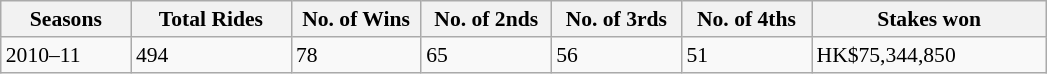<table class="wikitable sortable" style="font-size:90%;">
<tr>
<th width="80px">Seasons</th>
<th width="100px">Total Rides</th>
<th width="80px">No. of Wins</th>
<th width="80px">No. of 2nds</th>
<th width="80px">No. of 3rds</th>
<th width="80px">No. of 4ths</th>
<th width="150px">Stakes won</th>
</tr>
<tr>
<td>2010–11</td>
<td>494</td>
<td>78</td>
<td>65</td>
<td>56</td>
<td>51</td>
<td>HK$75,344,850</td>
</tr>
</table>
